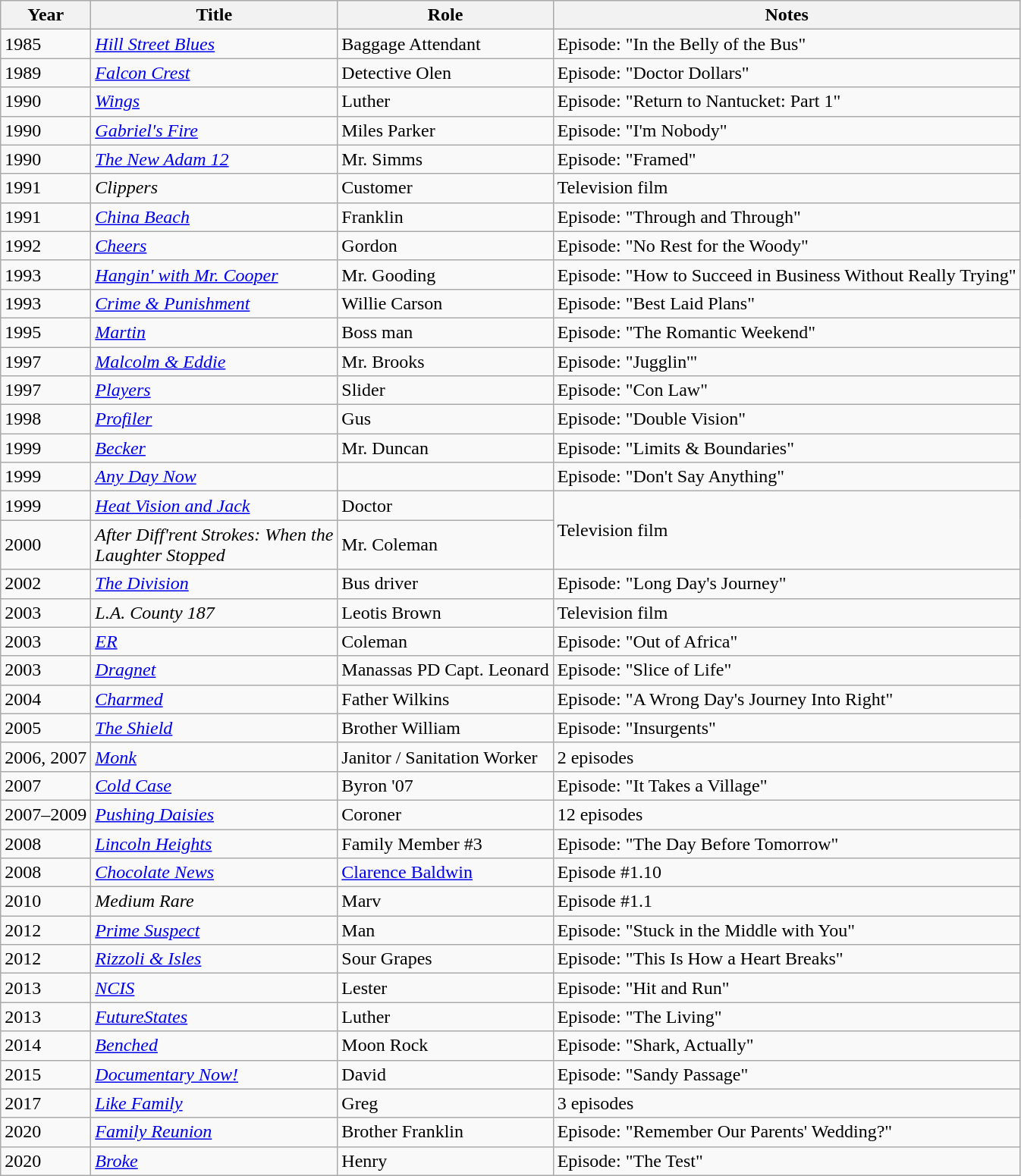<table class="wikitable sortable">
<tr>
<th>Year</th>
<th>Title</th>
<th>Role</th>
<th>Notes</th>
</tr>
<tr>
<td>1985</td>
<td><em><a href='#'>Hill Street Blues</a></em></td>
<td>Baggage Attendant</td>
<td>Episode: "In the Belly of the Bus"</td>
</tr>
<tr>
<td>1989</td>
<td><em><a href='#'>Falcon Crest</a></em></td>
<td>Detective Olen</td>
<td>Episode: "Doctor Dollars"</td>
</tr>
<tr>
<td>1990</td>
<td><a href='#'><em>Wings</em></a></td>
<td>Luther</td>
<td>Episode: "Return to Nantucket: Part 1"</td>
</tr>
<tr>
<td>1990</td>
<td><em><a href='#'>Gabriel's Fire</a></em></td>
<td>Miles Parker</td>
<td>Episode: "I'm Nobody"</td>
</tr>
<tr>
<td>1990</td>
<td><em><a href='#'>The New Adam 12</a></em></td>
<td>Mr. Simms</td>
<td>Episode: "Framed"</td>
</tr>
<tr>
<td>1991</td>
<td><em>Clippers</em></td>
<td>Customer</td>
<td>Television film</td>
</tr>
<tr>
<td>1991</td>
<td><em><a href='#'>China Beach</a></em></td>
<td>Franklin</td>
<td>Episode: "Through and Through"</td>
</tr>
<tr>
<td>1992</td>
<td><em><a href='#'>Cheers</a></em></td>
<td>Gordon</td>
<td>Episode: "No Rest for the Woody"</td>
</tr>
<tr>
<td>1993</td>
<td><em><a href='#'>Hangin' with Mr. Cooper</a></em></td>
<td>Mr. Gooding</td>
<td>Episode: "How to Succeed in Business Without Really Trying"</td>
</tr>
<tr>
<td>1993</td>
<td><em><a href='#'>Crime & Punishment</a></em></td>
<td>Willie Carson</td>
<td>Episode: "Best Laid Plans"</td>
</tr>
<tr>
<td>1995</td>
<td><a href='#'><em>Martin</em></a></td>
<td>Boss man</td>
<td>Episode: "The Romantic Weekend"</td>
</tr>
<tr>
<td>1997</td>
<td><em><a href='#'>Malcolm & Eddie</a></em></td>
<td>Mr. Brooks</td>
<td>Episode: "Jugglin'"</td>
</tr>
<tr>
<td>1997</td>
<td><a href='#'><em>Players</em></a></td>
<td>Slider</td>
<td>Episode: "Con Law"</td>
</tr>
<tr>
<td>1998</td>
<td><a href='#'><em>Profiler</em></a></td>
<td>Gus</td>
<td>Episode: "Double Vision"</td>
</tr>
<tr>
<td>1999</td>
<td><a href='#'><em>Becker</em></a></td>
<td>Mr. Duncan</td>
<td>Episode: "Limits & Boundaries"</td>
</tr>
<tr>
<td>1999</td>
<td><a href='#'><em>Any Day Now</em></a></td>
<td></td>
<td>Episode: "Don't Say Anything"</td>
</tr>
<tr>
<td>1999</td>
<td><em><a href='#'>Heat Vision and Jack</a></em></td>
<td>Doctor</td>
<td rowspan="2">Television film</td>
</tr>
<tr>
<td>2000</td>
<td><em>After Diff'rent Strokes: When the</em><br><em>Laughter Stopped</em></td>
<td>Mr. Coleman</td>
</tr>
<tr>
<td>2002</td>
<td><em><a href='#'>The Division</a></em></td>
<td>Bus driver</td>
<td>Episode: "Long Day's Journey"</td>
</tr>
<tr>
<td>2003</td>
<td><em>L.A. County 187</em></td>
<td>Leotis Brown</td>
<td>Television film</td>
</tr>
<tr>
<td>2003</td>
<td><a href='#'><em>ER</em></a></td>
<td>Coleman</td>
<td>Episode: "Out of Africa"</td>
</tr>
<tr>
<td>2003</td>
<td><a href='#'><em>Dragnet</em></a></td>
<td>Manassas PD Capt. Leonard</td>
<td>Episode: "Slice of Life"</td>
</tr>
<tr>
<td>2004</td>
<td><em><a href='#'>Charmed</a></em></td>
<td>Father Wilkins</td>
<td>Episode: "A Wrong Day's Journey Into Right"</td>
</tr>
<tr>
<td>2005</td>
<td><em><a href='#'>The Shield</a></em></td>
<td>Brother William</td>
<td>Episode: "Insurgents"</td>
</tr>
<tr>
<td>2006, 2007</td>
<td><a href='#'><em>Monk</em></a></td>
<td>Janitor / Sanitation Worker</td>
<td>2 episodes</td>
</tr>
<tr>
<td>2007</td>
<td><em><a href='#'>Cold Case</a></em></td>
<td>Byron '07</td>
<td>Episode: "It Takes a Village"</td>
</tr>
<tr>
<td>2007–2009</td>
<td><em><a href='#'>Pushing Daisies</a></em></td>
<td>Coroner</td>
<td>12 episodes</td>
</tr>
<tr>
<td>2008</td>
<td><a href='#'><em>Lincoln Heights</em></a></td>
<td>Family Member #3</td>
<td>Episode: "The Day Before Tomorrow"</td>
</tr>
<tr>
<td>2008</td>
<td><em><a href='#'>Chocolate News</a></em></td>
<td><a href='#'>Clarence Baldwin</a></td>
<td>Episode #1.10</td>
</tr>
<tr>
<td>2010</td>
<td><em>Medium Rare</em></td>
<td>Marv</td>
<td>Episode #1.1</td>
</tr>
<tr>
<td>2012</td>
<td><a href='#'><em>Prime Suspect</em></a></td>
<td>Man</td>
<td>Episode: "Stuck in the Middle with You"</td>
</tr>
<tr>
<td>2012</td>
<td><em><a href='#'>Rizzoli & Isles</a></em></td>
<td>Sour Grapes</td>
<td>Episode: "This Is How a Heart Breaks"</td>
</tr>
<tr>
<td>2013</td>
<td><a href='#'><em>NCIS</em></a></td>
<td>Lester</td>
<td>Episode: "Hit and Run"</td>
</tr>
<tr>
<td>2013</td>
<td><em><a href='#'>FutureStates</a></em></td>
<td>Luther</td>
<td>Episode: "The Living"</td>
</tr>
<tr>
<td>2014</td>
<td><em><a href='#'>Benched</a></em></td>
<td>Moon Rock</td>
<td>Episode: "Shark, Actually"</td>
</tr>
<tr>
<td>2015</td>
<td><em><a href='#'>Documentary Now!</a></em></td>
<td>David</td>
<td>Episode: "Sandy Passage"</td>
</tr>
<tr>
<td>2017</td>
<td><em><a href='#'>Like Family</a></em></td>
<td>Greg</td>
<td>3 episodes</td>
</tr>
<tr>
<td>2020</td>
<td><a href='#'><em>Family Reunion</em></a></td>
<td>Brother Franklin</td>
<td>Episode: "Remember Our Parents' Wedding?"</td>
</tr>
<tr>
<td>2020</td>
<td><a href='#'><em>Broke</em></a></td>
<td>Henry</td>
<td>Episode: "The Test"</td>
</tr>
</table>
